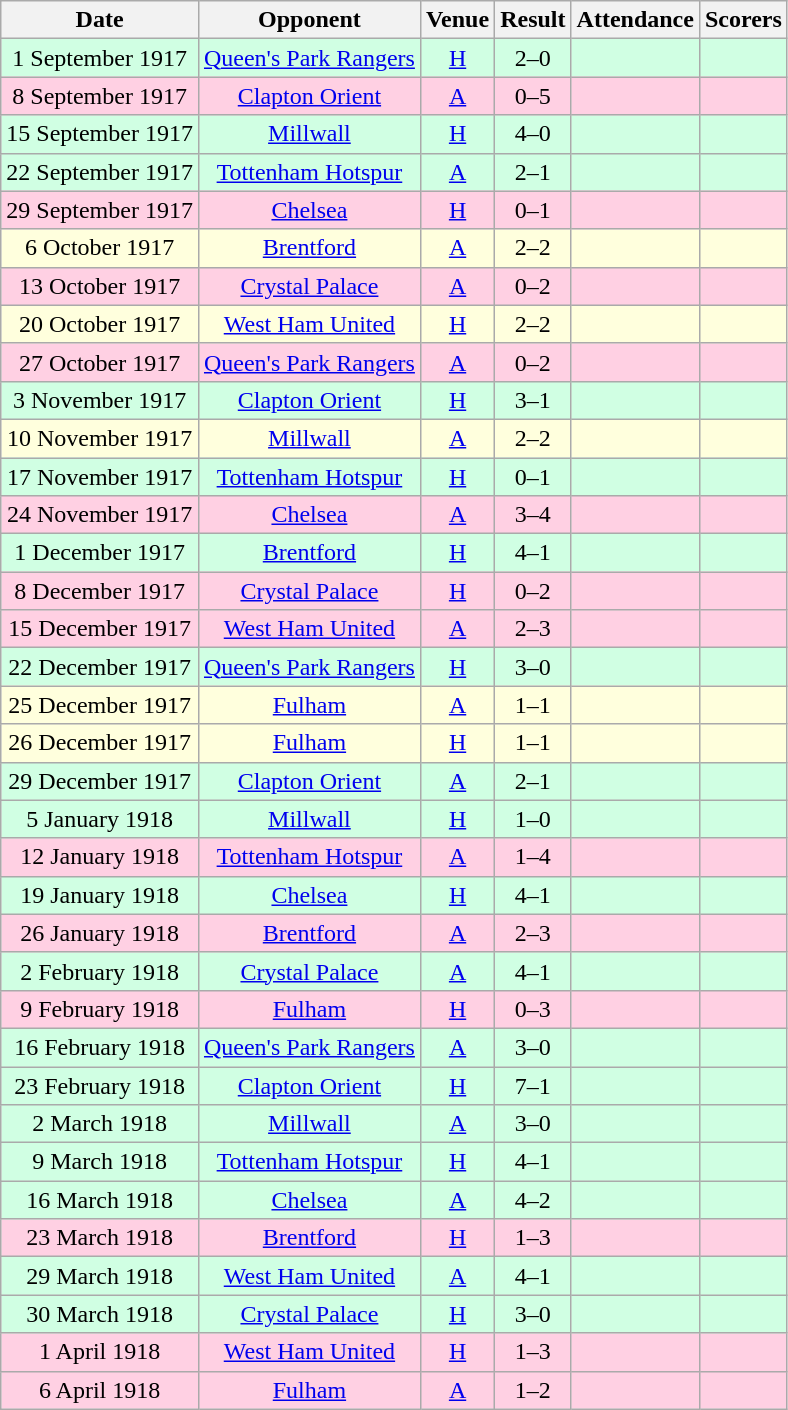<table class="wikitable sortable" style="text-align:center;">
<tr>
<th>Date</th>
<th>Opponent</th>
<th>Venue</th>
<th>Result</th>
<th>Attendance</th>
<th>Scorers</th>
</tr>
<tr style="background:#d0ffe3;">
<td>1 September 1917</td>
<td><a href='#'>Queen's Park Rangers</a></td>
<td><a href='#'>H</a></td>
<td>2–0</td>
<td></td>
<td></td>
</tr>
<tr style="background:#ffd0e3;">
<td>8 September 1917</td>
<td><a href='#'>Clapton Orient</a></td>
<td><a href='#'>A</a></td>
<td>0–5</td>
<td></td>
<td></td>
</tr>
<tr style="background:#d0ffe3;">
<td>15 September 1917</td>
<td><a href='#'>Millwall</a></td>
<td><a href='#'>H</a></td>
<td>4–0</td>
<td></td>
<td></td>
</tr>
<tr style="background:#d0ffe3;">
<td>22 September 1917</td>
<td><a href='#'>Tottenham Hotspur</a></td>
<td><a href='#'>A</a></td>
<td>2–1</td>
<td></td>
<td></td>
</tr>
<tr style="background:#ffd0e3;">
<td>29 September 1917</td>
<td><a href='#'>Chelsea</a></td>
<td><a href='#'>H</a></td>
<td>0–1</td>
<td></td>
<td></td>
</tr>
<tr style="background:#ffffdd;">
<td>6 October 1917</td>
<td><a href='#'>Brentford</a></td>
<td><a href='#'>A</a></td>
<td>2–2</td>
<td></td>
<td></td>
</tr>
<tr style="background:#ffd0e3;">
<td>13 October 1917</td>
<td><a href='#'>Crystal Palace</a></td>
<td><a href='#'>A</a></td>
<td>0–2</td>
<td></td>
<td></td>
</tr>
<tr style="background:#ffffdd;">
<td>20 October 1917</td>
<td><a href='#'>West Ham United</a></td>
<td><a href='#'>H</a></td>
<td>2–2</td>
<td></td>
<td></td>
</tr>
<tr style="background:#ffd0e3;">
<td>27 October 1917</td>
<td><a href='#'>Queen's Park Rangers</a></td>
<td><a href='#'>A</a></td>
<td>0–2</td>
<td></td>
<td></td>
</tr>
<tr style="background:#d0ffe3;">
<td>3 November 1917</td>
<td><a href='#'>Clapton Orient</a></td>
<td><a href='#'>H</a></td>
<td>3–1</td>
<td></td>
<td></td>
</tr>
<tr style="background:#ffffdd;">
<td>10 November 1917</td>
<td><a href='#'>Millwall</a></td>
<td><a href='#'>A</a></td>
<td>2–2</td>
<td></td>
<td></td>
</tr>
<tr style="background:#d0ffe3;">
<td>17 November 1917</td>
<td><a href='#'>Tottenham Hotspur</a></td>
<td><a href='#'>H</a></td>
<td>0–1</td>
<td></td>
<td></td>
</tr>
<tr style="background:#ffd0e3;">
<td>24 November 1917</td>
<td><a href='#'>Chelsea</a></td>
<td><a href='#'>A</a></td>
<td>3–4</td>
<td></td>
<td></td>
</tr>
<tr style="background:#d0ffe3;">
<td>1 December 1917</td>
<td><a href='#'>Brentford</a></td>
<td><a href='#'>H</a></td>
<td>4–1</td>
<td></td>
<td></td>
</tr>
<tr style="background:#ffd0e3;">
<td>8 December 1917</td>
<td><a href='#'>Crystal Palace</a></td>
<td><a href='#'>H</a></td>
<td>0–2</td>
<td></td>
<td></td>
</tr>
<tr style="background:#ffd0e3;">
<td>15 December 1917</td>
<td><a href='#'>West Ham United</a></td>
<td><a href='#'>A</a></td>
<td>2–3</td>
<td></td>
<td></td>
</tr>
<tr style="background:#d0ffe3;">
<td>22 December 1917</td>
<td><a href='#'>Queen's Park Rangers</a></td>
<td><a href='#'>H</a></td>
<td>3–0</td>
<td></td>
<td></td>
</tr>
<tr style="background:#ffffdd;">
<td>25 December 1917</td>
<td><a href='#'>Fulham</a></td>
<td><a href='#'>A</a></td>
<td>1–1</td>
<td></td>
<td></td>
</tr>
<tr style="background:#ffffdd;">
<td>26 December 1917</td>
<td><a href='#'>Fulham</a></td>
<td><a href='#'>H</a></td>
<td>1–1</td>
<td></td>
<td></td>
</tr>
<tr style="background:#d0ffe3;">
<td>29 December 1917</td>
<td><a href='#'>Clapton Orient</a></td>
<td><a href='#'>A</a></td>
<td>2–1</td>
<td></td>
<td></td>
</tr>
<tr style="background:#d0ffe3;">
<td>5 January 1918</td>
<td><a href='#'>Millwall</a></td>
<td><a href='#'>H</a></td>
<td>1–0</td>
<td></td>
<td></td>
</tr>
<tr style="background:#ffd0e3;">
<td>12 January 1918</td>
<td><a href='#'>Tottenham Hotspur</a></td>
<td><a href='#'>A</a></td>
<td>1–4</td>
<td></td>
<td></td>
</tr>
<tr style="background:#d0ffe3;">
<td>19 January 1918</td>
<td><a href='#'>Chelsea</a></td>
<td><a href='#'>H</a></td>
<td>4–1</td>
<td></td>
<td></td>
</tr>
<tr style="background:#ffd0e3;">
<td>26 January 1918</td>
<td><a href='#'>Brentford</a></td>
<td><a href='#'>A</a></td>
<td>2–3</td>
<td></td>
<td></td>
</tr>
<tr style="background:#d0ffe3;">
<td>2 February 1918</td>
<td><a href='#'>Crystal Palace</a></td>
<td><a href='#'>A</a></td>
<td>4–1</td>
<td></td>
<td></td>
</tr>
<tr style="background:#ffd0e3;">
<td>9 February 1918</td>
<td><a href='#'>Fulham</a></td>
<td><a href='#'>H</a></td>
<td>0–3</td>
<td></td>
<td></td>
</tr>
<tr style="background:#d0ffe3;">
<td>16 February 1918</td>
<td><a href='#'>Queen's Park Rangers</a></td>
<td><a href='#'>A</a></td>
<td>3–0</td>
<td></td>
<td></td>
</tr>
<tr style="background:#d0ffe3;">
<td>23 February 1918</td>
<td><a href='#'>Clapton Orient</a></td>
<td><a href='#'>H</a></td>
<td>7–1</td>
<td></td>
<td></td>
</tr>
<tr style="background:#d0ffe3;">
<td>2 March 1918</td>
<td><a href='#'>Millwall</a></td>
<td><a href='#'>A</a></td>
<td>3–0</td>
<td></td>
<td></td>
</tr>
<tr style="background:#d0ffe3;">
<td>9 March 1918</td>
<td><a href='#'>Tottenham Hotspur</a></td>
<td><a href='#'>H</a></td>
<td>4–1</td>
<td></td>
<td></td>
</tr>
<tr style="background:#d0ffe3;">
<td>16 March 1918</td>
<td><a href='#'>Chelsea</a></td>
<td><a href='#'>A</a></td>
<td>4–2</td>
<td></td>
<td></td>
</tr>
<tr style="background:#ffd0e3;">
<td>23 March 1918</td>
<td><a href='#'>Brentford</a></td>
<td><a href='#'>H</a></td>
<td>1–3</td>
<td></td>
<td></td>
</tr>
<tr style="background:#d0ffe3;">
<td>29 March 1918</td>
<td><a href='#'>West Ham United</a></td>
<td><a href='#'>A</a></td>
<td>4–1</td>
<td></td>
<td></td>
</tr>
<tr style="background:#d0ffe3;">
<td>30 March 1918</td>
<td><a href='#'>Crystal Palace</a></td>
<td><a href='#'>H</a></td>
<td>3–0</td>
<td></td>
<td></td>
</tr>
<tr style="background:#ffd0e3;">
<td>1 April 1918</td>
<td><a href='#'>West Ham United</a></td>
<td><a href='#'>H</a></td>
<td>1–3</td>
<td></td>
<td></td>
</tr>
<tr style="background:#ffd0e3;">
<td>6 April 1918</td>
<td><a href='#'>Fulham</a></td>
<td><a href='#'>A</a></td>
<td>1–2</td>
<td></td>
<td></td>
</tr>
</table>
